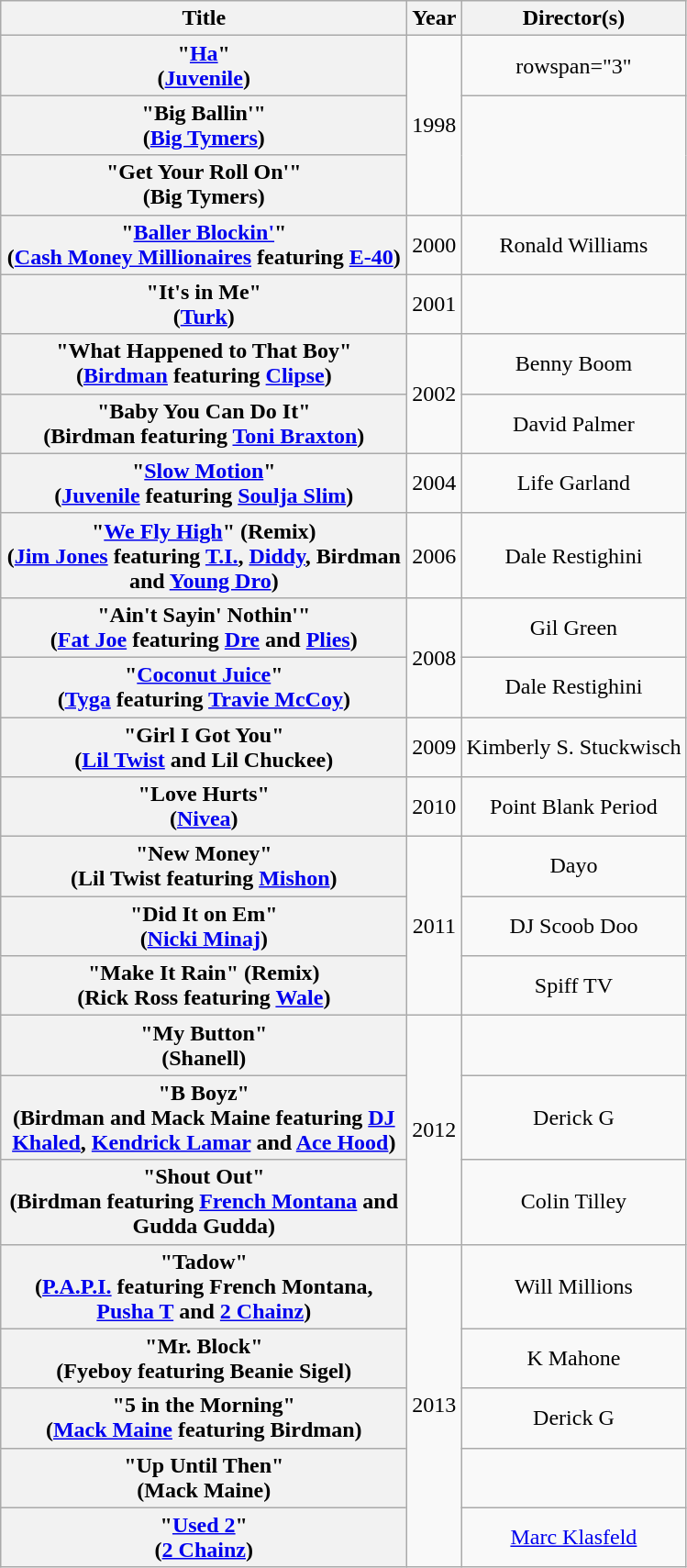<table class="wikitable plainrowheaders" style="text-align:center;">
<tr>
<th scope="col" style="width:18em;">Title</th>
<th scope="col">Year</th>
<th scope="col">Director(s)</th>
</tr>
<tr>
<th scope="row">"<a href='#'>Ha</a>"<br><span>(<a href='#'>Juvenile</a>)</span></th>
<td rowspan="3">1998</td>
<td>rowspan="3" </td>
</tr>
<tr>
<th scope="row">"Big Ballin'"<br><span>(<a href='#'>Big Tymers</a>)</span></th>
</tr>
<tr>
<th scope="row">"Get Your Roll On'"<br><span>(Big Tymers)</span></th>
</tr>
<tr>
<th scope="row">"<a href='#'>Baller Blockin'</a>"<br><span>(<a href='#'>Cash Money Millionaires</a> featuring <a href='#'>E-40</a>)</span></th>
<td>2000</td>
<td>Ronald Williams</td>
</tr>
<tr>
<th scope="row">"It's in Me"<br><span>(<a href='#'>Turk</a>)</span></th>
<td>2001</td>
<td></td>
</tr>
<tr>
<th scope="row">"What Happened to That Boy"<br><span>(<a href='#'>Birdman</a> featuring <a href='#'>Clipse</a>)</span></th>
<td rowspan="2">2002</td>
<td>Benny Boom</td>
</tr>
<tr>
<th scope="row">"Baby You Can Do It"<br><span>(Birdman featuring <a href='#'>Toni Braxton</a>)</span></th>
<td>David Palmer</td>
</tr>
<tr>
<th scope="row">"<a href='#'>Slow Motion</a>"<br><span>(<a href='#'>Juvenile</a> featuring <a href='#'>Soulja Slim</a>)</span></th>
<td>2004</td>
<td>Life Garland</td>
</tr>
<tr>
<th scope="row">"<a href='#'>We Fly High</a>" (Remix)<br><span>(<a href='#'>Jim Jones</a> featuring <a href='#'>T.I.</a>, <a href='#'>Diddy</a>, Birdman and <a href='#'>Young Dro</a>)</span></th>
<td>2006</td>
<td>Dale Restighini</td>
</tr>
<tr>
<th scope="row">"Ain't Sayin' Nothin'"<br><span>(<a href='#'>Fat Joe</a> featuring <a href='#'>Dre</a> and <a href='#'>Plies</a>)</span></th>
<td rowspan="2">2008</td>
<td>Gil Green</td>
</tr>
<tr>
<th scope="row">"<a href='#'>Coconut Juice</a>"<br><span>(<a href='#'>Tyga</a> featuring <a href='#'>Travie McCoy</a>)</span></th>
<td>Dale Restighini</td>
</tr>
<tr>
<th scope="row">"Girl I Got You"<br><span>(<a href='#'>Lil Twist</a> and Lil Chuckee)</span></th>
<td>2009</td>
<td>Kimberly S. Stuckwisch</td>
</tr>
<tr>
<th scope="row">"Love Hurts"<br><span>(<a href='#'>Nivea</a>)</span></th>
<td>2010</td>
<td>Point Blank Period</td>
</tr>
<tr>
<th scope="row">"New Money"<br><span>(Lil Twist featuring <a href='#'>Mishon</a>)</span></th>
<td rowspan="3">2011</td>
<td>Dayo</td>
</tr>
<tr>
<th scope="row">"Did It on Em"<br><span>(<a href='#'>Nicki Minaj</a>)</span></th>
<td>DJ Scoob Doo</td>
</tr>
<tr>
<th scope="row">"Make It Rain" (Remix)<br><span>(Rick Ross featuring <a href='#'>Wale</a>)</span></th>
<td>Spiff TV</td>
</tr>
<tr>
<th scope="row">"My Button"<br><span>(Shanell)</span></th>
<td rowspan="3">2012</td>
<td></td>
</tr>
<tr>
<th scope="row">"B Boyz"<br><span>(Birdman and Mack Maine featuring <a href='#'>DJ Khaled</a>, <a href='#'>Kendrick Lamar</a> and <a href='#'>Ace Hood</a>)</span></th>
<td>Derick G</td>
</tr>
<tr>
<th scope="row">"Shout Out"<br><span>(Birdman featuring <a href='#'>French Montana</a> and Gudda Gudda)</span></th>
<td>Colin Tilley</td>
</tr>
<tr>
<th scope="row">"Tadow"<br><span>(<a href='#'>P.A.P.I.</a> featuring French Montana, <a href='#'>Pusha T</a> and <a href='#'>2 Chainz</a>)</span></th>
<td rowspan="5">2013</td>
<td>Will Millions</td>
</tr>
<tr>
<th scope="row">"Mr. Block"<br><span>(Fyeboy featuring Beanie Sigel)</span></th>
<td>K Mahone</td>
</tr>
<tr>
<th scope="row">"5 in the Morning"<br><span>(<a href='#'>Mack Maine</a> featuring Birdman)</span></th>
<td>Derick G</td>
</tr>
<tr>
<th scope="row">"Up Until Then"<br><span>(Mack Maine)</span></th>
<td></td>
</tr>
<tr>
<th scope="row">"<a href='#'>Used 2</a>"<br><span>(<a href='#'>2 Chainz</a>)</span></th>
<td><a href='#'>Marc Klasfeld</a></td>
</tr>
</table>
